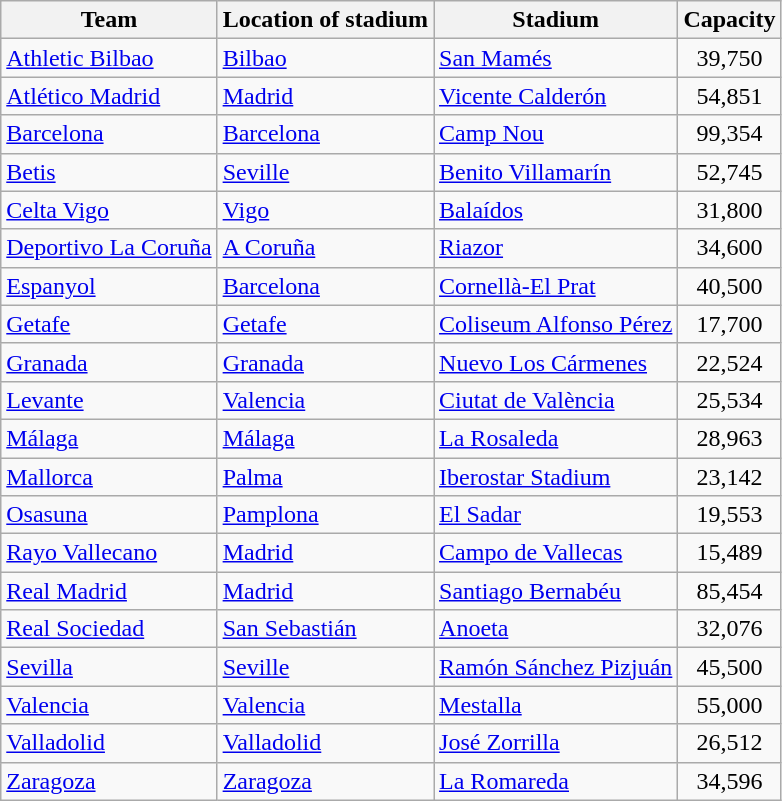<table class="wikitable sortable" style="text-align: left;">
<tr>
<th>Team</th>
<th>Location of stadium</th>
<th>Stadium</th>
<th>Capacity</th>
</tr>
<tr>
<td><a href='#'>Athletic Bilbao</a></td>
<td><a href='#'>Bilbao</a></td>
<td><a href='#'>San Mamés</a></td>
<td align="center">39,750</td>
</tr>
<tr>
<td><a href='#'>Atlético Madrid</a></td>
<td><a href='#'>Madrid</a></td>
<td><a href='#'>Vicente Calderón</a></td>
<td align="center">54,851</td>
</tr>
<tr>
<td><a href='#'>Barcelona</a></td>
<td><a href='#'>Barcelona</a></td>
<td><a href='#'>Camp Nou</a></td>
<td align="center">99,354</td>
</tr>
<tr>
<td><a href='#'>Betis</a></td>
<td><a href='#'>Seville</a></td>
<td><a href='#'>Benito Villamarín</a></td>
<td align="center">52,745</td>
</tr>
<tr>
<td><a href='#'>Celta Vigo</a></td>
<td><a href='#'>Vigo</a></td>
<td><a href='#'>Balaídos</a></td>
<td align="center">31,800</td>
</tr>
<tr>
<td><a href='#'>Deportivo La Coruña</a></td>
<td><a href='#'>A Coruña</a></td>
<td><a href='#'>Riazor</a></td>
<td align="center">34,600</td>
</tr>
<tr>
<td><a href='#'>Espanyol</a></td>
<td><a href='#'>Barcelona</a></td>
<td><a href='#'>Cornellà-El Prat</a></td>
<td align="center">40,500</td>
</tr>
<tr>
<td><a href='#'>Getafe</a></td>
<td><a href='#'>Getafe</a></td>
<td><a href='#'>Coliseum Alfonso Pérez</a></td>
<td align="center">17,700</td>
</tr>
<tr>
<td><a href='#'>Granada</a></td>
<td><a href='#'>Granada</a></td>
<td><a href='#'>Nuevo Los Cármenes</a></td>
<td align="center">22,524</td>
</tr>
<tr>
<td><a href='#'>Levante</a></td>
<td><a href='#'>Valencia</a></td>
<td><a href='#'>Ciutat de València</a></td>
<td align="center">25,534</td>
</tr>
<tr>
<td><a href='#'>Málaga</a></td>
<td><a href='#'>Málaga</a></td>
<td><a href='#'>La Rosaleda</a></td>
<td align="center">28,963</td>
</tr>
<tr>
<td><a href='#'>Mallorca</a></td>
<td><a href='#'>Palma</a></td>
<td><a href='#'>Iberostar Stadium</a></td>
<td align="center">23,142</td>
</tr>
<tr>
<td><a href='#'>Osasuna</a></td>
<td><a href='#'>Pamplona</a></td>
<td><a href='#'>El Sadar</a></td>
<td align="center">19,553</td>
</tr>
<tr>
<td><a href='#'>Rayo Vallecano</a></td>
<td><a href='#'>Madrid</a></td>
<td><a href='#'>Campo de Vallecas</a></td>
<td align="center">15,489</td>
</tr>
<tr>
<td><a href='#'>Real Madrid</a></td>
<td><a href='#'>Madrid</a></td>
<td><a href='#'>Santiago Bernabéu</a></td>
<td align="center">85,454</td>
</tr>
<tr>
<td><a href='#'>Real Sociedad</a></td>
<td><a href='#'>San Sebastián</a></td>
<td><a href='#'>Anoeta</a></td>
<td align="center">32,076</td>
</tr>
<tr>
<td><a href='#'>Sevilla</a></td>
<td><a href='#'>Seville</a></td>
<td><a href='#'>Ramón Sánchez Pizjuán</a></td>
<td align="center">45,500</td>
</tr>
<tr>
<td><a href='#'>Valencia</a></td>
<td><a href='#'>Valencia</a></td>
<td><a href='#'>Mestalla</a></td>
<td align="center">55,000</td>
</tr>
<tr>
<td><a href='#'>Valladolid</a></td>
<td><a href='#'>Valladolid</a></td>
<td><a href='#'>José Zorrilla</a></td>
<td align="center">26,512</td>
</tr>
<tr>
<td><a href='#'>Zaragoza</a></td>
<td><a href='#'>Zaragoza</a></td>
<td><a href='#'>La Romareda</a></td>
<td align="center">34,596</td>
</tr>
</table>
